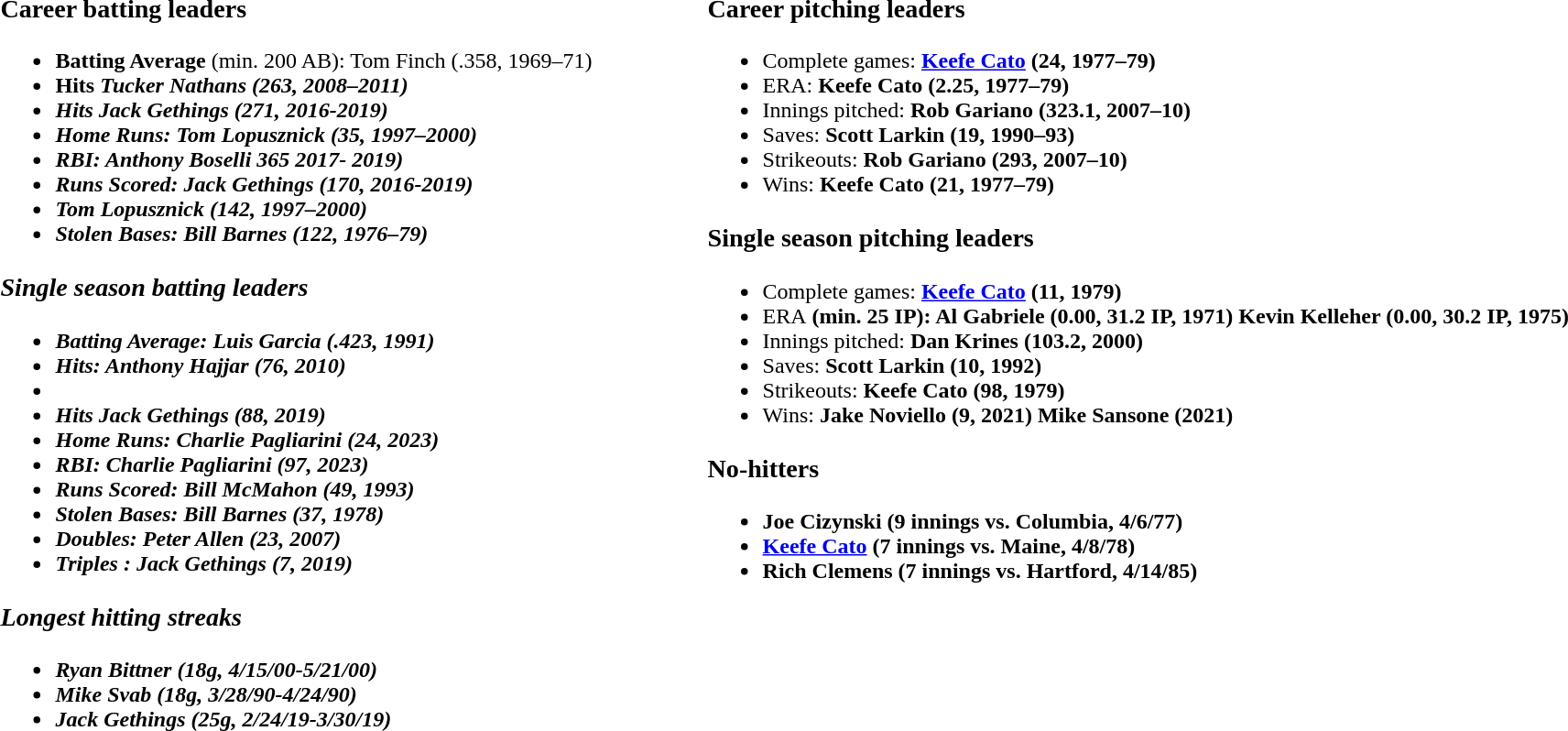<table width="100%">
<tr ---->
<td valign="top"><br><h3>Career batting leaders</h3><ul><li><strong>Batting Average</strong> (min. 200 AB): Tom Finch (.358, 1969–71)</li><li><strong>Hits<strong><em> Tucker Nathans (263, 2008–2011)</li><li></strong>Hits<strong> Jack Gethings (271, 2016-2019)</li><li></strong>Home Runs:<strong> Tom Lopusznick (35, 1997–2000)</li><li></strong>RBI:<strong> Anthony Boselli 365 2017- 2019)</li><li></strong>Runs Scored:<strong> Jack Gethings (170, 2016-2019)</li><li></strong>Tom Lopusznick<strong> (142, 1997–2000)</li><li></strong>Stolen Bases:<strong> Bill Barnes (122, 1976–79)</li></ul><h3>Single season batting leaders</h3><ul><li></strong>Batting Average:<strong> Luis Garcia (.423, 1991)</li><li></strong>Hits:<strong> Anthony Hajjar (76, 2010)</li><li></li><li></strong>Hits<strong> Jack Gethings (88, 2019)</li><li></strong>Home Runs:<strong> Charlie Pagliarini (24, 2023)</li><li></strong>RBI:<strong> Charlie Pagliarini (97, 2023)</li><li></strong>Runs Scored:<strong> Bill McMahon (49, 1993)</li><li></strong>Stolen Bases:<strong> Bill Barnes (37, 1978)</li><li></strong>Doubles:<strong> Peter Allen (23, 2007)</li><li></strong>Triples :<strong> Jack Gethings (7, 2019)</li></ul><h3>Longest hitting streaks</h3><ul><li>Ryan Bittner (18g, 4/15/00-5/21/00)</li><li>Mike Svab (18g, 3/28/90-4/24/90)</li><li>Jack Gethings (25g, 2/24/19-3/30/19)</li></ul></td>
<td valign="top"><br><h3>Career pitching leaders</h3><ul><li></strong>Complete games:<strong> <a href='#'>Keefe Cato</a> (24, 1977–79)</li><li></strong>ERA:<strong> Keefe Cato (2.25, 1977–79)</li><li></strong>Innings pitched:<strong> Rob Gariano (323.1, 2007–10)</li><li></strong>Saves:<strong> Scott Larkin (19, 1990–93)</li><li></strong>Strikeouts:<strong> Rob Gariano (293, 2007–10)</li><li></strong>Wins:<strong> Keefe Cato (21, 1977–79)</li></ul><h3>Single season pitching leaders</h3><ul><li></strong>Complete games:<strong> <a href='#'>Keefe Cato</a> (11, 1979)</li><li></strong>ERA<strong> (min. 25 IP): Al Gabriele (0.00, 31.2 IP, 1971) Kevin Kelleher (0.00, 30.2 IP, 1975)</li><li></strong>Innings pitched:<strong> Dan Krines (103.2, 2000)</li><li></strong>Saves:<strong> Scott Larkin (10, 1992)</li><li></strong>Strikeouts:<strong> Keefe Cato (98, 1979)</li><li></strong>Wins:<strong> Jake Noviello (9, 2021) Mike Sansone (2021)</li></ul><h3>No-hitters</h3><ul><li>Joe Cizynski (9 innings vs. Columbia, 4/6/77)</li><li><a href='#'>Keefe Cato</a> (7 innings vs. Maine, 4/8/78)</li><li>Rich Clemens (7 innings vs. Hartford, 4/14/85)</li></ul></td>
</tr>
</table>
